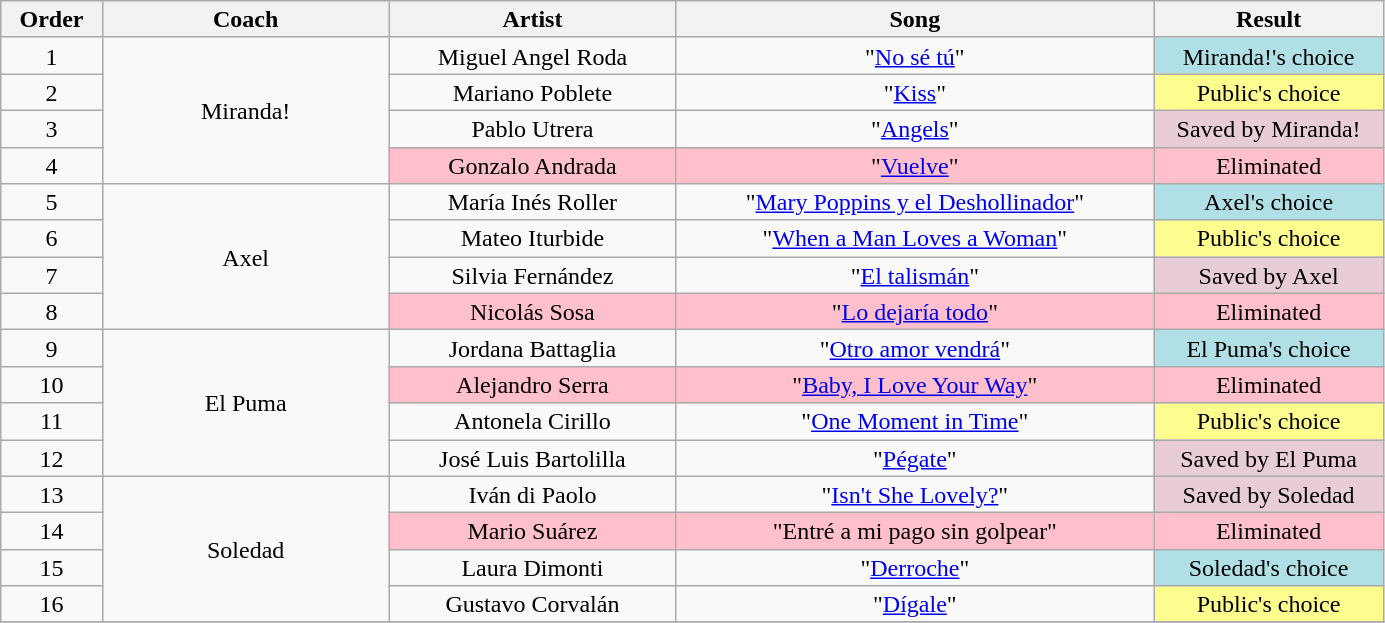<table class="wikitable" style="text-align:center; line-height:17px; width:73%;">
<tr>
<th width="05%">Order</th>
<th width="15%">Coach</th>
<th width="15%">Artist</th>
<th width="25%">Song</th>
<th width="12%">Result</th>
</tr>
<tr>
<td>1</td>
<td rowspan="4">Miranda!</td>
<td>Miguel Angel Roda</td>
<td>"<a href='#'>No sé tú</a>"</td>
<td style="background:#B0E0E6;">Miranda!'s choice</td>
</tr>
<tr>
<td>2</td>
<td>Mariano Poblete</td>
<td>"<a href='#'>Kiss</a>"</td>
<td style="background:#fdfc8f;">Public's choice</td>
</tr>
<tr>
<td>3</td>
<td>Pablo Utrera</td>
<td>"<a href='#'>Angels</a>"</td>
<td style="background:#E8CCD7;">Saved by Miranda!</td>
</tr>
<tr>
<td>4</td>
<td style="background:pink;">Gonzalo Andrada</td>
<td style="background:pink;">"<a href='#'>Vuelve</a>"</td>
<td style="background:pink;">Eliminated</td>
</tr>
<tr>
<td>5</td>
<td rowspan="4">Axel</td>
<td>María Inés Roller</td>
<td>"<a href='#'>Mary Poppins y el Deshollinador</a>"</td>
<td style="background:#B0E0E6;">Axel's choice</td>
</tr>
<tr>
<td>6</td>
<td>Mateo Iturbide</td>
<td>"<a href='#'>When a Man Loves a Woman</a>"</td>
<td style="background:#fdfc8f;">Public's choice</td>
</tr>
<tr>
<td>7</td>
<td>Silvia Fernández</td>
<td>"<a href='#'>El talismán</a>"</td>
<td style="background:#E8CCD7;">Saved by Axel</td>
</tr>
<tr>
<td>8</td>
<td style="background:pink;">Nicolás Sosa</td>
<td style="background:pink;">"<a href='#'>Lo dejaría todo</a>"</td>
<td style="background:pink;">Eliminated</td>
</tr>
<tr>
<td>9</td>
<td rowspan="4">El Puma</td>
<td>Jordana Battaglia</td>
<td>"<a href='#'>Otro amor vendrá</a>"</td>
<td style="background:#B0E0E6;">El Puma's choice</td>
</tr>
<tr>
<td>10</td>
<td style="background:pink;">Alejandro Serra</td>
<td style="background:pink;">"<a href='#'>Baby, I Love Your Way</a>"</td>
<td style="background:pink;">Eliminated</td>
</tr>
<tr>
<td>11</td>
<td>Antonela Cirillo</td>
<td>"<a href='#'>One Moment in Time</a>"</td>
<td style="background:#fdfc8f;">Public's choice</td>
</tr>
<tr>
<td>12</td>
<td>José Luis Bartolilla</td>
<td>"<a href='#'>Pégate</a>"</td>
<td style="background:#E8CCD7;">Saved by El Puma</td>
</tr>
<tr>
<td>13</td>
<td rowspan="4">Soledad</td>
<td>Iván di Paolo</td>
<td>"<a href='#'>Isn't She Lovely?</a>"</td>
<td style="background:#E8CCD7;">Saved by Soledad</td>
</tr>
<tr>
<td>14</td>
<td style="background:pink;">Mario Suárez</td>
<td style="background:pink;">"Entré a mi pago sin golpear"</td>
<td style="background:pink;">Eliminated</td>
</tr>
<tr>
<td>15</td>
<td>Laura Dimonti</td>
<td>"<a href='#'>Derroche</a>"</td>
<td style="background:#B0E0E6;">Soledad's choice</td>
</tr>
<tr>
<td>16</td>
<td>Gustavo Corvalán</td>
<td>"<a href='#'>Dígale</a>"</td>
<td style="background:#fdfc8f;">Public's choice</td>
</tr>
<tr>
</tr>
</table>
